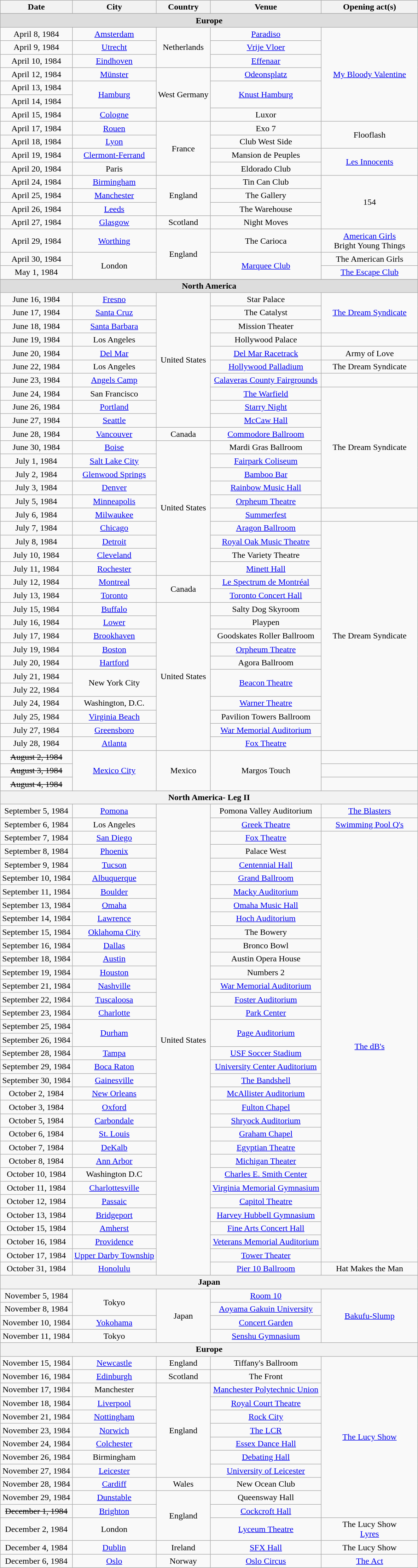<table class="wikitable" style="text-align:center;">
<tr>
<th>Date</th>
<th>City</th>
<th>Country</th>
<th>Venue</th>
<th width="175">Opening act(s)</th>
</tr>
<tr>
</tr>
<tr style="background:#ddd;">
<td colspan="5"><strong>Europe</strong></td>
</tr>
<tr>
<td>April 8, 1984</td>
<td><a href='#'>Amsterdam</a></td>
<td rowspan="3">Netherlands</td>
<td><a href='#'>Paradiso</a></td>
<td rowspan="7"><a href='#'>My Bloody Valentine</a></td>
</tr>
<tr>
<td>April 9, 1984</td>
<td><a href='#'>Utrecht</a></td>
<td><a href='#'>Vrije Vloer</a></td>
</tr>
<tr>
<td>April 10, 1984</td>
<td><a href='#'>Eindhoven</a></td>
<td><a href='#'>Effenaar</a></td>
</tr>
<tr>
<td>April 12, 1984</td>
<td><a href='#'>Münster</a></td>
<td rowspan="4">West Germany</td>
<td><a href='#'>Odeonsplatz</a></td>
</tr>
<tr>
<td>April 13, 1984</td>
<td rowspan="2"><a href='#'>Hamburg</a></td>
<td rowspan="2"><a href='#'>Knust Hamburg</a></td>
</tr>
<tr>
<td>April 14, 1984</td>
</tr>
<tr>
<td>April 15, 1984</td>
<td><a href='#'>Cologne</a></td>
<td>Luxor</td>
</tr>
<tr>
<td>April 17, 1984</td>
<td><a href='#'>Rouen</a></td>
<td rowspan="4">France</td>
<td>Exo 7</td>
<td rowspan="2">Flooflash</td>
</tr>
<tr>
<td>April 18, 1984</td>
<td><a href='#'>Lyon</a></td>
<td>Club West Side</td>
</tr>
<tr>
<td>April 19, 1984</td>
<td><a href='#'>Clermont-Ferrand</a></td>
<td>Mansion de Peuples</td>
<td rowspan="2"><a href='#'>Les Innocents</a></td>
</tr>
<tr>
<td>April 20, 1984</td>
<td>Paris</td>
<td>Eldorado Club</td>
</tr>
<tr>
<td>April 24, 1984</td>
<td><a href='#'>Birmingham</a></td>
<td rowspan="3">England</td>
<td>Tin Can Club</td>
<td rowspan="4">154</td>
</tr>
<tr>
<td>April 25, 1984</td>
<td><a href='#'>Manchester</a></td>
<td>The Gallery</td>
</tr>
<tr>
<td>April 26, 1984</td>
<td><a href='#'>Leeds</a></td>
<td>The Warehouse</td>
</tr>
<tr>
<td>April 27, 1984</td>
<td><a href='#'>Glasgow</a></td>
<td>Scotland</td>
<td>Night Moves</td>
</tr>
<tr>
<td>April 29, 1984</td>
<td><a href='#'>Worthing</a></td>
<td rowspan="3">England</td>
<td>The Carioca</td>
<td><a href='#'>American Girls</a> <br> Bright Young Things</td>
</tr>
<tr>
<td>April 30, 1984</td>
<td rowspan="2">London</td>
<td rowspan="2"><a href='#'>Marquee Club</a></td>
<td>The American Girls</td>
</tr>
<tr>
<td>May 1, 1984</td>
<td><a href='#'>The Escape Club</a></td>
</tr>
<tr>
</tr>
<tr style="background:#ddd;">
<td colspan="5"><strong>North America</strong></td>
</tr>
<tr>
<td>June 16, 1984</td>
<td><a href='#'>Fresno</a></td>
<td rowspan="10">United States</td>
<td>Star Palace</td>
<td rowspan="3"><a href='#'>The Dream Syndicate</a></td>
</tr>
<tr>
<td>June 17, 1984</td>
<td><a href='#'>Santa Cruz</a></td>
<td>The Catalyst</td>
</tr>
<tr>
<td>June 18, 1984</td>
<td><a href='#'>Santa Barbara</a></td>
<td>Mission Theater</td>
</tr>
<tr>
<td>June 19, 1984</td>
<td>Los Angeles</td>
<td>Hollywood Palace</td>
<td></td>
</tr>
<tr>
<td>June 20, 1984</td>
<td><a href='#'>Del Mar</a></td>
<td><a href='#'>Del Mar Racetrack</a></td>
<td>Army of Love</td>
</tr>
<tr>
<td>June 22, 1984</td>
<td>Los Angeles</td>
<td><a href='#'>Hollywood Palladium</a></td>
<td>The Dream Syndicate</td>
</tr>
<tr>
<td>June 23, 1984</td>
<td><a href='#'>Angels Camp</a></td>
<td><a href='#'>Calaveras County Fairgrounds</a></td>
<td></td>
</tr>
<tr>
<td>June 24, 1984</td>
<td>San Francisco</td>
<td><a href='#'>The Warfield</a></td>
<td rowspan="9">The Dream Syndicate</td>
</tr>
<tr>
<td>June 26, 1984</td>
<td><a href='#'>Portland</a></td>
<td><a href='#'>Starry Night</a></td>
</tr>
<tr>
<td>June 27, 1984</td>
<td><a href='#'>Seattle</a></td>
<td><a href='#'>McCaw Hall</a></td>
</tr>
<tr>
<td>June 28, 1984</td>
<td><a href='#'>Vancouver</a></td>
<td>Canada</td>
<td><a href='#'>Commodore Ballroom</a></td>
</tr>
<tr>
<td>June 30, 1984</td>
<td><a href='#'>Boise</a></td>
<td rowspan="10">United States</td>
<td>Mardi Gras Ballroom</td>
</tr>
<tr>
<td>July 1, 1984</td>
<td><a href='#'>Salt Lake City</a></td>
<td><a href='#'>Fairpark Coliseum</a></td>
</tr>
<tr>
<td>July 2, 1984</td>
<td><a href='#'>Glenwood Springs</a></td>
<td><a href='#'>Bamboo Bar</a></td>
</tr>
<tr>
<td>July 3, 1984</td>
<td><a href='#'>Denver</a></td>
<td><a href='#'>Rainbow Music Hall</a></td>
</tr>
<tr>
<td>July 5, 1984</td>
<td><a href='#'>Minneapolis</a></td>
<td><a href='#'>Orpheum Theatre</a></td>
</tr>
<tr>
<td>July 6, 1984</td>
<td><a href='#'>Milwaukee</a></td>
<td><a href='#'>Summerfest</a></td>
<td></td>
</tr>
<tr>
<td>July 7, 1984</td>
<td><a href='#'>Chicago</a></td>
<td><a href='#'>Aragon Ballroom</a></td>
<td rowspan="17">The Dream Syndicate</td>
</tr>
<tr>
<td>July 8, 1984</td>
<td><a href='#'>Detroit</a></td>
<td><a href='#'>Royal Oak Music Theatre</a></td>
</tr>
<tr>
<td>July 10, 1984</td>
<td><a href='#'>Cleveland</a></td>
<td>The Variety Theatre</td>
</tr>
<tr>
<td>July 11, 1984</td>
<td><a href='#'>Rochester</a></td>
<td><a href='#'>Minett Hall</a></td>
</tr>
<tr>
<td>July 12, 1984</td>
<td><a href='#'>Montreal</a></td>
<td rowspan="2">Canada</td>
<td><a href='#'>Le Spectrum de Montréal</a></td>
</tr>
<tr>
<td>July 13, 1984</td>
<td><a href='#'>Toronto</a></td>
<td><a href='#'>Toronto Concert Hall</a></td>
</tr>
<tr>
<td>July 15, 1984</td>
<td><a href='#'>Buffalo</a></td>
<td rowspan="11">United States</td>
<td>Salty Dog Skyroom</td>
</tr>
<tr>
<td>July 16, 1984</td>
<td><a href='#'>Lower</a></td>
<td>Playpen</td>
</tr>
<tr>
<td>July 17, 1984</td>
<td><a href='#'>Brookhaven</a></td>
<td>Goodskates Roller Ballroom</td>
</tr>
<tr>
<td>July 19, 1984</td>
<td><a href='#'>Boston</a></td>
<td><a href='#'>Orpheum Theatre</a></td>
</tr>
<tr>
<td>July 20, 1984</td>
<td><a href='#'>Hartford</a></td>
<td>Agora Ballroom</td>
</tr>
<tr>
<td>July 21, 1984</td>
<td rowspan="2">New York City</td>
<td rowspan="2"><a href='#'>Beacon Theatre</a></td>
</tr>
<tr>
<td>July 22, 1984</td>
</tr>
<tr>
<td>July 24, 1984</td>
<td>Washington, D.C.</td>
<td><a href='#'>Warner Theatre</a></td>
</tr>
<tr>
<td>July 25, 1984</td>
<td><a href='#'>Virginia Beach</a></td>
<td>Pavilion Towers Ballroom</td>
</tr>
<tr>
<td>July 27, 1984</td>
<td><a href='#'>Greensboro</a></td>
<td><a href='#'>War Memorial Auditorium</a></td>
</tr>
<tr>
<td>July 28, 1984</td>
<td><a href='#'>Atlanta</a></td>
<td><a href='#'>Fox Theatre</a></td>
</tr>
<tr>
<td><s>August 2, 1984</s></td>
<td rowspan="3"><a href='#'>Mexico City</a></td>
<td rowspan="3">Mexico</td>
<td rowspan="3">Margos Touch</td>
<td></td>
</tr>
<tr>
<td><s>August 3, 1984</s></td>
<td></td>
</tr>
<tr>
<td><s>August 4, 1984</s></td>
<td></td>
</tr>
<tr>
<th colspan="5">North America- Leg II</th>
</tr>
<tr>
<td>September 5, 1984</td>
<td><a href='#'>Pomona</a></td>
<td rowspan="35">United States</td>
<td>Pomona Valley Auditorium</td>
<td><a href='#'>The Blasters</a></td>
</tr>
<tr>
<td>September 6, 1984</td>
<td>Los Angeles</td>
<td><a href='#'>Greek Theatre</a></td>
<td><a href='#'>Swimming Pool Q's</a></td>
</tr>
<tr>
<td>September 7, 1984</td>
<td><a href='#'>San Diego</a></td>
<td><a href='#'>Fox Theatre</a></td>
<td rowspan="32"><a href='#'>The dB's</a></td>
</tr>
<tr>
<td>September 8, 1984</td>
<td><a href='#'>Phoenix</a></td>
<td>Palace West</td>
</tr>
<tr>
<td>September 9, 1984</td>
<td><a href='#'>Tucson</a></td>
<td><a href='#'>Centennial Hall</a></td>
</tr>
<tr>
<td>September 10, 1984</td>
<td><a href='#'>Albuquerque</a></td>
<td><a href='#'>Grand Ballroom</a></td>
</tr>
<tr>
<td>September 11, 1984</td>
<td><a href='#'>Boulder</a></td>
<td><a href='#'>Macky Auditorium</a></td>
</tr>
<tr>
<td>September 13, 1984</td>
<td><a href='#'>Omaha</a></td>
<td><a href='#'>Omaha Music Hall</a></td>
</tr>
<tr>
<td>September 14, 1984</td>
<td><a href='#'>Lawrence</a></td>
<td><a href='#'>Hoch Auditorium</a></td>
</tr>
<tr>
<td>September 15, 1984</td>
<td><a href='#'>Oklahoma City</a></td>
<td>The Bowery</td>
</tr>
<tr>
<td>September 16, 1984</td>
<td><a href='#'>Dallas</a></td>
<td>Bronco Bowl</td>
</tr>
<tr>
<td>September 18, 1984</td>
<td><a href='#'>Austin</a></td>
<td>Austin Opera House</td>
</tr>
<tr>
<td>September 19, 1984</td>
<td><a href='#'>Houston</a></td>
<td>Numbers 2</td>
</tr>
<tr>
<td>September 21, 1984</td>
<td><a href='#'>Nashville</a></td>
<td><a href='#'>War Memorial Auditorium</a></td>
</tr>
<tr>
<td>September 22, 1984</td>
<td><a href='#'>Tuscaloosa</a></td>
<td><a href='#'>Foster Auditorium</a></td>
</tr>
<tr>
<td>September 23, 1984</td>
<td><a href='#'>Charlotte</a></td>
<td><a href='#'>Park Center</a></td>
</tr>
<tr>
<td>September 25, 1984</td>
<td rowspan="2"><a href='#'>Durham</a></td>
<td rowspan="2"><a href='#'>Page Auditorium</a></td>
</tr>
<tr>
<td>September 26, 1984</td>
</tr>
<tr>
<td>September 28, 1984</td>
<td><a href='#'>Tampa</a></td>
<td><a href='#'>USF Soccer Stadium</a></td>
</tr>
<tr>
<td>September 29, 1984</td>
<td><a href='#'>Boca Raton</a></td>
<td><a href='#'>University Center Auditorium</a></td>
</tr>
<tr>
<td>September 30, 1984</td>
<td><a href='#'>Gainesville</a></td>
<td><a href='#'>The Bandshell</a></td>
</tr>
<tr>
<td>October 2, 1984</td>
<td><a href='#'>New Orleans</a></td>
<td><a href='#'>McAllister Auditorium</a></td>
</tr>
<tr>
<td>October 3, 1984</td>
<td><a href='#'>Oxford</a></td>
<td><a href='#'>Fulton Chapel</a></td>
</tr>
<tr>
<td>October 5, 1984</td>
<td><a href='#'>Carbondale</a></td>
<td><a href='#'>Shryock Auditorium</a></td>
</tr>
<tr>
<td>October 6, 1984</td>
<td><a href='#'>St. Louis</a></td>
<td><a href='#'>Graham Chapel</a></td>
</tr>
<tr>
<td>October 7, 1984</td>
<td><a href='#'>DeKalb</a></td>
<td><a href='#'>Egyptian Theatre</a></td>
</tr>
<tr>
<td>October 8, 1984</td>
<td><a href='#'>Ann Arbor</a></td>
<td><a href='#'>Michigan Theater</a></td>
</tr>
<tr>
<td>October 10, 1984</td>
<td>Washington D.C</td>
<td><a href='#'>Charles E. Smith Center</a></td>
</tr>
<tr>
<td>October 11, 1984</td>
<td><a href='#'>Charlottesville</a></td>
<td><a href='#'>Virginia Memorial Gymnasium</a></td>
</tr>
<tr>
<td>October 12, 1984</td>
<td><a href='#'>Passaic</a></td>
<td><a href='#'>Capitol Theatre</a></td>
</tr>
<tr>
<td>October 13, 1984</td>
<td><a href='#'>Bridgeport</a></td>
<td><a href='#'>Harvey Hubbell Gymnasium</a></td>
</tr>
<tr>
<td>October 15, 1984</td>
<td><a href='#'>Amherst</a></td>
<td><a href='#'>Fine Arts Concert Hall</a></td>
</tr>
<tr>
<td>October 16, 1984</td>
<td><a href='#'>Providence</a></td>
<td><a href='#'>Veterans Memorial Auditorium</a></td>
</tr>
<tr>
<td>October 17, 1984</td>
<td><a href='#'>Upper Darby Township</a></td>
<td><a href='#'>Tower Theater</a></td>
</tr>
<tr>
<td>October 31, 1984</td>
<td><a href='#'>Honolulu</a></td>
<td><a href='#'>Pier 10 Ballroom</a></td>
<td>Hat Makes the Man</td>
</tr>
<tr>
<th colspan="5">Japan</th>
</tr>
<tr>
<td>November 5, 1984</td>
<td rowspan="2">Tokyo</td>
<td rowspan="4">Japan</td>
<td><a href='#'>Room 10</a></td>
<td rowspan="4"><a href='#'>Bakufu-Slump</a></td>
</tr>
<tr>
<td>November 8, 1984</td>
<td><a href='#'>Aoyama Gakuin University</a></td>
</tr>
<tr>
<td>November 10, 1984</td>
<td><a href='#'>Yokohama</a></td>
<td><a href='#'>Concert Garden</a></td>
</tr>
<tr>
<td>November 11, 1984</td>
<td>Tokyo</td>
<td><a href='#'>Senshu Gymnasium</a></td>
</tr>
<tr>
<th colspan="5">Europe</th>
</tr>
<tr>
<td>November 15, 1984</td>
<td><a href='#'>Newcastle</a></td>
<td>England</td>
<td>Tiffany's Ballroom</td>
<td rowspan="12"><a href='#'>The Lucy Show</a></td>
</tr>
<tr>
<td>November 16, 1984</td>
<td><a href='#'>Edinburgh</a></td>
<td>Scotland</td>
<td>The Front</td>
</tr>
<tr>
<td>November 17, 1984</td>
<td>Manchester</td>
<td rowspan="7">England</td>
<td><a href='#'>Manchester Polytechnic Union</a></td>
</tr>
<tr>
<td>November 18, 1984</td>
<td><a href='#'>Liverpool</a></td>
<td><a href='#'>Royal Court Theatre</a></td>
</tr>
<tr>
<td>November 21, 1984</td>
<td><a href='#'>Nottingham</a></td>
<td><a href='#'>Rock City</a></td>
</tr>
<tr>
<td>November 23, 1984</td>
<td><a href='#'>Norwich</a></td>
<td><a href='#'>The LCR</a></td>
</tr>
<tr>
<td>November 24, 1984</td>
<td><a href='#'>Colchester</a></td>
<td><a href='#'>Essex Dance Hall</a></td>
</tr>
<tr>
<td>November 26, 1984</td>
<td>Birmingham</td>
<td><a href='#'>Debating Hall</a></td>
</tr>
<tr>
<td>November 27, 1984</td>
<td><a href='#'>Leicester</a></td>
<td><a href='#'>University of Leicester</a></td>
</tr>
<tr>
<td>November 28, 1984</td>
<td><a href='#'>Cardiff</a></td>
<td>Wales</td>
<td>New Ocean Club</td>
</tr>
<tr>
<td>November 29, 1984</td>
<td><a href='#'>Dunstable</a></td>
<td rowspan="3">England</td>
<td>Queensway Hall</td>
</tr>
<tr>
<td><s>December 1, 1984</s></td>
<td><a href='#'>Brighton</a></td>
<td><a href='#'>Cockcroft Hall</a></td>
</tr>
<tr>
<td>December 2, 1984</td>
<td>London</td>
<td><a href='#'>Lyceum Theatre</a></td>
<td>The Lucy Show<br><a href='#'>Lyres</a></td>
</tr>
<tr>
<td>December 4, 1984</td>
<td><a href='#'>Dublin</a></td>
<td>Ireland</td>
<td><a href='#'>SFX Hall</a></td>
<td>The Lucy Show</td>
</tr>
<tr>
<td>December 6, 1984</td>
<td><a href='#'>Oslo</a></td>
<td>Norway</td>
<td><a href='#'>Oslo Circus</a></td>
<td><a href='#'>The Act</a></td>
</tr>
</table>
